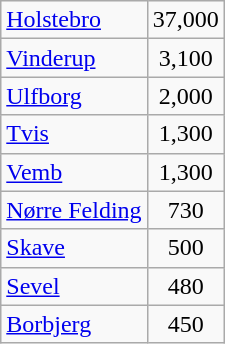<table class="wikitable" style="margin-right:1em">
<tr>
<td><a href='#'>Holstebro</a></td>
<td align="center">37,000</td>
</tr>
<tr>
<td><a href='#'>Vinderup</a></td>
<td align="center">3,100</td>
</tr>
<tr>
<td><a href='#'>Ulfborg</a></td>
<td align="center">2,000</td>
</tr>
<tr>
<td><a href='#'>Tvis</a></td>
<td align="center">1,300</td>
</tr>
<tr>
<td><a href='#'>Vemb</a></td>
<td align="center">1,300</td>
</tr>
<tr>
<td><a href='#'>Nørre Felding</a></td>
<td align="center">730</td>
</tr>
<tr>
<td><a href='#'>Skave</a></td>
<td align="center">500</td>
</tr>
<tr>
<td><a href='#'>Sevel</a></td>
<td align="center">480</td>
</tr>
<tr>
<td><a href='#'>Borbjerg</a></td>
<td align="center">450</td>
</tr>
</table>
